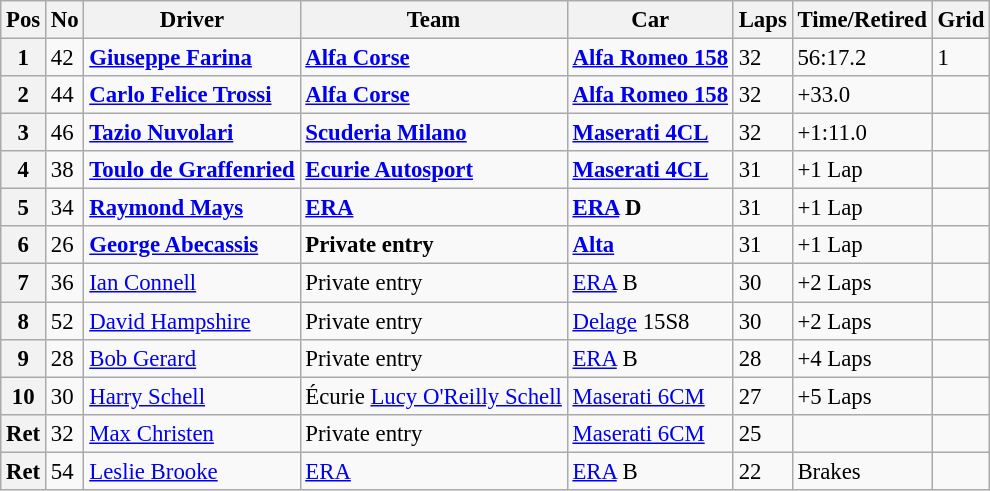<table class="wikitable" style="font-size: 95%;">
<tr>
<th>Pos</th>
<th>No</th>
<th>Driver</th>
<th>Team</th>
<th>Car</th>
<th>Laps</th>
<th>Time/Retired</th>
<th>Grid</th>
</tr>
<tr>
<th>1</th>
<td>42</td>
<td> <strong><a href='#'>Giuseppe Farina</a></strong></td>
<td><strong><a href='#'>Alfa Corse</a></strong></td>
<td><strong><a href='#'>Alfa Romeo 158</a></strong></td>
<td>32</td>
<td>56:17.2</td>
<td>1</td>
</tr>
<tr>
<th>2</th>
<td>44</td>
<td> <strong><a href='#'>Carlo Felice Trossi</a></strong></td>
<td><strong><a href='#'>Alfa Corse</a></strong></td>
<td><strong><a href='#'>Alfa Romeo 158</a></strong></td>
<td>32</td>
<td>+33.0</td>
<td></td>
</tr>
<tr>
<th>3</th>
<td>46</td>
<td> <strong><a href='#'>Tazio Nuvolari</a></strong></td>
<td><strong><a href='#'>Scuderia Milano</a></strong></td>
<td><strong><a href='#'>Maserati 4CL</a></strong></td>
<td>32</td>
<td>+1:11.0</td>
<td></td>
</tr>
<tr>
<th>4</th>
<td>38</td>
<td> <strong><a href='#'>Toulo de Graffenried</a></strong></td>
<td><strong><a href='#'>Ecurie Autosport</a></strong></td>
<td><strong><a href='#'>Maserati 4CL</a></strong></td>
<td>31</td>
<td>+1 Lap</td>
<td></td>
</tr>
<tr>
<th>5</th>
<td>34</td>
<td> <strong><a href='#'>Raymond Mays</a></strong></td>
<td><strong><a href='#'>ERA</a></strong></td>
<td><strong><a href='#'>ERA</a> D</strong></td>
<td>31</td>
<td>+1 Lap</td>
<td></td>
</tr>
<tr>
<th>6</th>
<td>26</td>
<td> <strong><a href='#'>George Abecassis</a></strong></td>
<td><strong>Private entry</strong></td>
<td><strong><a href='#'>Alta</a></strong></td>
<td>31</td>
<td>+1 Lap</td>
<td></td>
</tr>
<tr>
<th>7</th>
<td>36</td>
<td> <a href='#'>Ian Connell</a></td>
<td>Private entry</td>
<td><a href='#'>ERA</a> B</td>
<td>30</td>
<td>+2 Laps</td>
<td></td>
</tr>
<tr>
<th>8</th>
<td>52</td>
<td> <a href='#'>David Hampshire</a></td>
<td>Private entry</td>
<td><a href='#'>Delage</a> 15S8</td>
<td>30</td>
<td>+2 Laps</td>
<td></td>
</tr>
<tr>
<th>9</th>
<td>28</td>
<td> <a href='#'>Bob Gerard</a></td>
<td>Private entry</td>
<td><a href='#'>ERA</a> B</td>
<td>28</td>
<td>+4 Laps</td>
<td></td>
</tr>
<tr>
<th>10</th>
<td>30</td>
<td> <a href='#'>Harry Schell</a></td>
<td>Écurie <a href='#'>Lucy O'Reilly Schell</a></td>
<td><a href='#'>Maserati 6CM</a></td>
<td>27</td>
<td>+5 Laps</td>
<td></td>
</tr>
<tr>
<th>Ret</th>
<td>32</td>
<td> <a href='#'>Max Christen</a></td>
<td>Private entry</td>
<td><a href='#'>Maserati 6CM</a></td>
<td>25</td>
<td></td>
<td></td>
</tr>
<tr>
<th>Ret</th>
<td>54</td>
<td> <a href='#'>Leslie Brooke</a></td>
<td><a href='#'>ERA</a></td>
<td><a href='#'>ERA</a> B</td>
<td>22</td>
<td>Brakes</td>
<td></td>
</tr>
</table>
